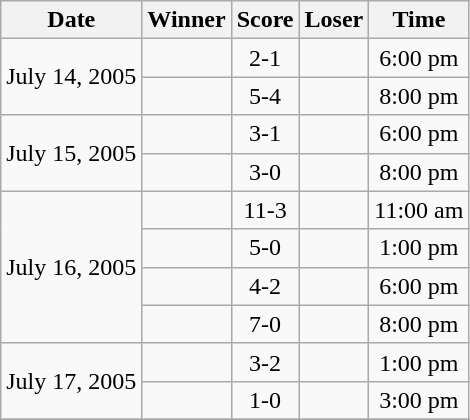<table class="wikitable">
<tr>
<th>Date</th>
<th>Winner</th>
<th>Score</th>
<th>Loser</th>
<th>Time</th>
</tr>
<tr align=center>
<td rowspan=2>July 14, 2005</td>
<td></td>
<td>2-1</td>
<td></td>
<td>6:00 pm</td>
</tr>
<tr align=center>
<td></td>
<td>5-4</td>
<td></td>
<td>8:00 pm</td>
</tr>
<tr align=center>
<td rowspan=2>July 15, 2005</td>
<td></td>
<td>3-1</td>
<td></td>
<td>6:00 pm</td>
</tr>
<tr align=center>
<td></td>
<td>3-0</td>
<td></td>
<td>8:00 pm</td>
</tr>
<tr align=center>
<td rowspan=4>July 16, 2005</td>
<td></td>
<td>11-3</td>
<td></td>
<td>11:00 am</td>
</tr>
<tr align=center>
<td></td>
<td>5-0</td>
<td></td>
<td>1:00 pm</td>
</tr>
<tr align=center>
<td></td>
<td>4-2</td>
<td></td>
<td>6:00 pm</td>
</tr>
<tr align=center>
<td></td>
<td>7-0</td>
<td></td>
<td>8:00 pm</td>
</tr>
<tr align=center>
<td rowspan=2>July 17, 2005</td>
<td></td>
<td>3-2</td>
<td></td>
<td>1:00 pm</td>
</tr>
<tr align=center>
<td></td>
<td>1-0</td>
<td></td>
<td>3:00 pm</td>
</tr>
<tr align=center>
</tr>
</table>
